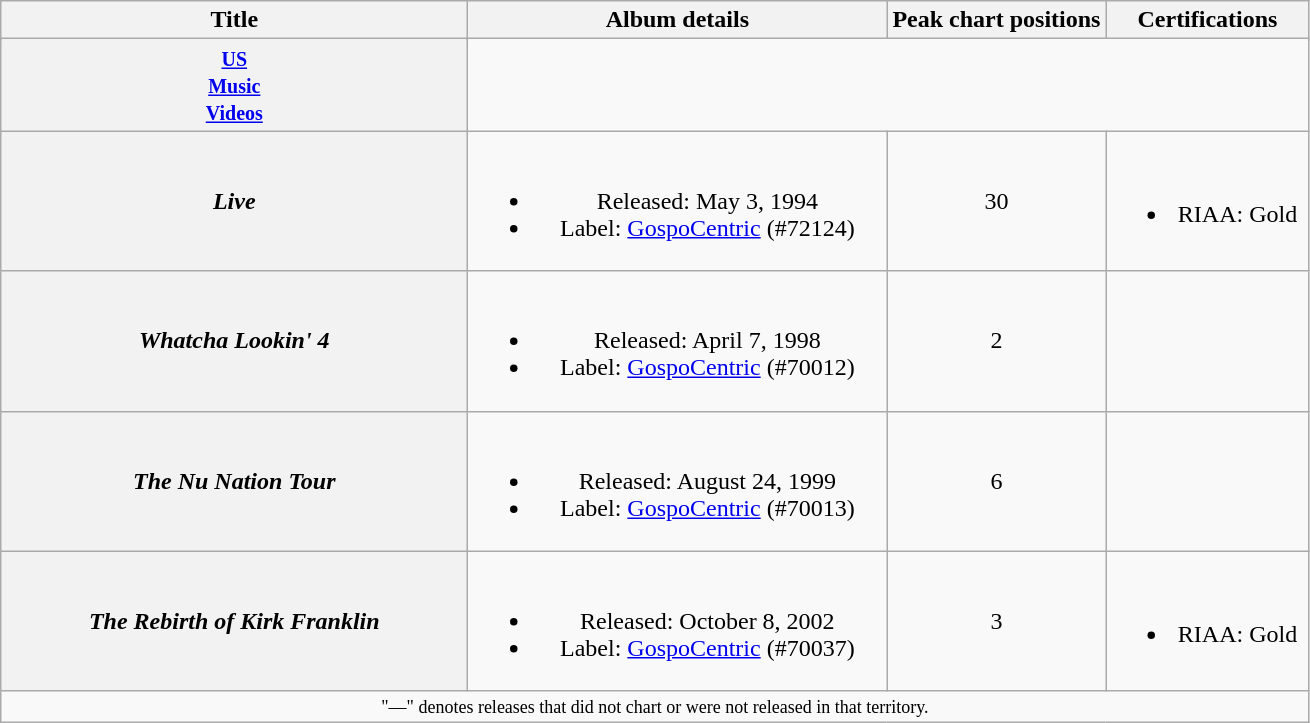<table class="wikitable plainrowheaders" style="text-align:center;" border="1">
<tr>
<th scope="col" rowspan="2" style="width:19em;">Title</th>
<th scope="col" rowspan="2" style="width:17em;">Album details</th>
<th scope="col" colspan="1">Peak chart positions</th>
<th rowspan=2 style="width:8em;">Certifications</th>
</tr>
<tr>
</tr>
<tr>
<th style="width:35px;"><small><a href='#'>US<br>Music<br>Videos</a></small><br></th>
</tr>
<tr>
<th scope="row"><em>Live</em><br></th>
<td><br><ul><li>Released: May 3, 1994</li><li>Label: <a href='#'>GospoCentric</a> (#72124)</li></ul></td>
<td>30</td>
<td><br><ul><li>RIAA: Gold</li></ul></td>
</tr>
<tr>
<th scope="row"><em>Whatcha Lookin' 4</em><br></th>
<td><br><ul><li>Released: April 7, 1998</li><li>Label: <a href='#'>GospoCentric</a> (#70012)</li></ul></td>
<td>2</td>
<td></td>
</tr>
<tr>
<th scope="row"><em>The Nu Nation Tour</em><br></th>
<td><br><ul><li>Released: August 24, 1999</li><li>Label: <a href='#'>GospoCentric</a> (#70013)</li></ul></td>
<td>6</td>
<td></td>
</tr>
<tr>
<th scope="row"><em>The Rebirth of Kirk Franklin</em></th>
<td><br><ul><li>Released: October 8, 2002</li><li>Label: <a href='#'>GospoCentric</a> (#70037)</li></ul></td>
<td>3</td>
<td><br><ul><li>RIAA: Gold</li></ul></td>
</tr>
<tr>
<td colspan="9" style="text-align:center; font-size:9pt;">"—" denotes releases that did not chart or were not released in that territory.</td>
</tr>
</table>
